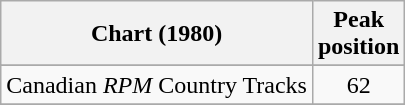<table class="wikitable sortable">
<tr>
<th>Chart (1980)</th>
<th>Peak<br>position</th>
</tr>
<tr>
</tr>
<tr>
</tr>
<tr>
<td>Canadian <em>RPM</em> Country Tracks</td>
<td align="center">62</td>
</tr>
<tr>
</tr>
</table>
